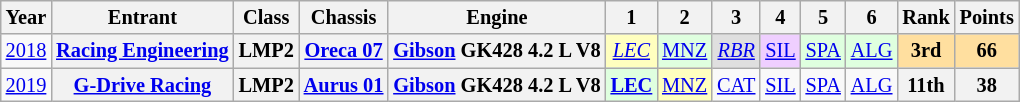<table class="wikitable" style="text-align:center; font-size:85%">
<tr>
<th>Year</th>
<th>Entrant</th>
<th>Class</th>
<th>Chassis</th>
<th>Engine</th>
<th>1</th>
<th>2</th>
<th>3</th>
<th>4</th>
<th>5</th>
<th>6</th>
<th>Rank</th>
<th>Points</th>
</tr>
<tr>
<td><a href='#'>2018</a></td>
<th nowrap><a href='#'>Racing Engineering</a></th>
<th>LMP2</th>
<th nowrap><a href='#'>Oreca 07</a></th>
<th nowrap><a href='#'>Gibson</a> GK428 4.2 L V8</th>
<td style="background:#FFFFBF;"><em><a href='#'>LEC</a></em><br></td>
<td style="background:#DFFFDF;"><a href='#'>MNZ</a><br></td>
<td style="background:#DFDFDF;"><em><a href='#'>RBR</a></em><br></td>
<td style="background:#EFCFFF;"><a href='#'>SIL</a><br></td>
<td style="background:#DFFFDF;"><a href='#'>SPA</a><br></td>
<td style="background:#DFFFDF;"><a href='#'>ALG</a><br></td>
<th style="background:#FFDF9F;">3rd</th>
<th style="background:#FFDF9F;">66</th>
</tr>
<tr>
<td><a href='#'>2019</a></td>
<th nowrap><a href='#'>G-Drive Racing</a></th>
<th>LMP2</th>
<th nowrap><a href='#'>Aurus 01</a></th>
<th nowrap><a href='#'>Gibson</a> GK428 4.2 L V8</th>
<td style="background:#DFFFDF;"><strong><a href='#'>LEC</a></strong><br></td>
<td style="background:#FFFFBF;"><a href='#'>MNZ</a><br></td>
<td><a href='#'>CAT</a></td>
<td><a href='#'>SIL</a></td>
<td><a href='#'>SPA</a></td>
<td><a href='#'>ALG</a></td>
<th>11th</th>
<th>38</th>
</tr>
</table>
